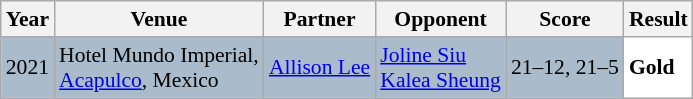<table class="sortable wikitable" style="font-size: 90%;">
<tr>
<th>Year</th>
<th>Venue</th>
<th>Partner</th>
<th>Opponent</th>
<th>Score</th>
<th>Result</th>
</tr>
<tr style="background:#AABBCC">
<td align="center">2021</td>
<td align="left">Hotel Mundo Imperial,<br><a href='#'>Acapulco</a>, Mexico</td>
<td align="left"> <a href='#'>Allison Lee</a></td>
<td align="left"> <a href='#'>Joline Siu</a><br> <a href='#'>Kalea Sheung</a></td>
<td align="left">21–12, 21–5</td>
<td style="text-align:left; background:white"> <strong>Gold</strong></td>
</tr>
</table>
